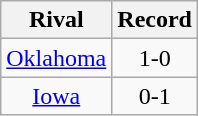<table class="wikitable" style="text-align:center; margin-left: lem;">
<tr>
<th>Rival</th>
<th>Record</th>
</tr>
<tr>
<td><a href='#'>Oklahoma</a></td>
<td>1-0</td>
</tr>
<tr>
<td><a href='#'>Iowa</a></td>
<td>0-1</td>
</tr>
</table>
